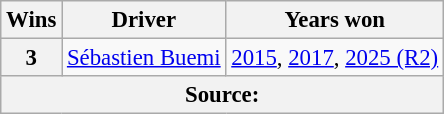<table class="wikitable" style="font-size: 95%;">
<tr>
<th>Wins</th>
<th>Driver</th>
<th>Years won</th>
</tr>
<tr>
<th>3</th>
<td> <a href='#'>Sébastien Buemi</a></td>
<td><a href='#'>2015</a>, <a href='#'>2017</a>, <a href='#'>2025 (R2)</a></td>
</tr>
<tr>
<th colspan=3>Source:</th>
</tr>
</table>
